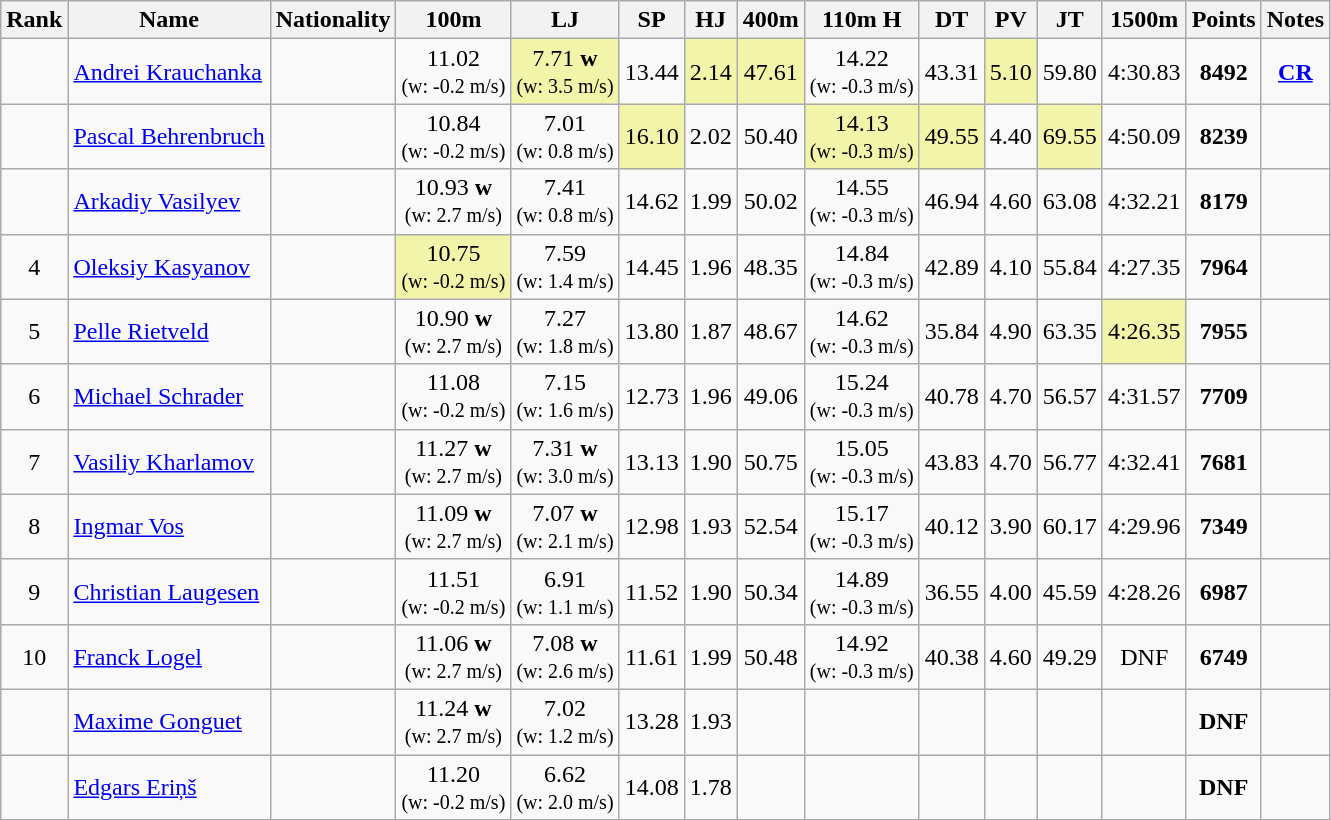<table class="wikitable sortable" style="text-align:center">
<tr>
<th>Rank</th>
<th>Name</th>
<th>Nationality</th>
<th>100m</th>
<th>LJ</th>
<th>SP</th>
<th>HJ</th>
<th>400m</th>
<th>110m H</th>
<th>DT</th>
<th>PV</th>
<th>JT</th>
<th>1500m</th>
<th>Points</th>
<th>Notes</th>
</tr>
<tr>
<td></td>
<td align=left><a href='#'>Andrei Krauchanka</a></td>
<td align=left></td>
<td>11.02<br><small>(w: -0.2 m/s)</small></td>
<td bgcolor=#F2F5A9>7.71 <strong>w</strong><br><small>(w: 3.5 m/s)</small></td>
<td>13.44</td>
<td bgcolor=#F2F5A9>2.14</td>
<td bgcolor=#F2F5A9>47.61</td>
<td>14.22<br><small>(w: -0.3 m/s)</small></td>
<td>43.31</td>
<td bgcolor=#F2F5A9>5.10</td>
<td>59.80</td>
<td>4:30.83</td>
<td><strong>8492</strong></td>
<td><strong><a href='#'>CR</a></strong></td>
</tr>
<tr>
<td></td>
<td align=left><a href='#'>Pascal Behrenbruch</a></td>
<td align=left></td>
<td>10.84<br><small>(w: -0.2 m/s)</small></td>
<td>7.01<br><small>(w: 0.8 m/s)</small></td>
<td bgcolor=#F2F5A9>16.10</td>
<td>2.02</td>
<td>50.40</td>
<td bgcolor=#F2F5A9>14.13<br><small>(w: -0.3 m/s)</small></td>
<td bgcolor=#F2F5A9>49.55</td>
<td>4.40</td>
<td bgcolor=#F2F5A9>69.55</td>
<td>4:50.09</td>
<td><strong>8239</strong></td>
<td></td>
</tr>
<tr>
<td></td>
<td align=left><a href='#'>Arkadiy Vasilyev</a></td>
<td align=left></td>
<td>10.93 <strong>w</strong><br><small>(w: 2.7 m/s)</small></td>
<td>7.41<br><small>(w: 0.8 m/s)</small></td>
<td>14.62</td>
<td>1.99</td>
<td>50.02</td>
<td>14.55<br><small>(w: -0.3 m/s)</small></td>
<td>46.94</td>
<td>4.60</td>
<td>63.08</td>
<td>4:32.21</td>
<td><strong>8179</strong></td>
<td></td>
</tr>
<tr>
<td>4</td>
<td align=left><a href='#'>Oleksiy Kasyanov</a></td>
<td align=left></td>
<td bgcolor=#F2F5A9>10.75<br><small>(w: -0.2 m/s)</small></td>
<td>7.59<br><small>(w: 1.4 m/s)</small></td>
<td>14.45</td>
<td>1.96</td>
<td>48.35</td>
<td>14.84<br><small>(w: -0.3 m/s)</small></td>
<td>42.89</td>
<td>4.10</td>
<td>55.84</td>
<td>4:27.35</td>
<td><strong>7964</strong></td>
<td></td>
</tr>
<tr>
<td>5</td>
<td align=left><a href='#'>Pelle Rietveld</a></td>
<td align=left></td>
<td>10.90 <strong>w</strong><br><small>(w: 2.7 m/s)</small></td>
<td>7.27<br><small>(w: 1.8 m/s)</small></td>
<td>13.80</td>
<td>1.87</td>
<td>48.67</td>
<td>14.62<br><small>(w: -0.3 m/s)</small></td>
<td>35.84</td>
<td>4.90</td>
<td>63.35</td>
<td bgcolor=#F2F5A9>4:26.35</td>
<td><strong>7955</strong></td>
<td></td>
</tr>
<tr>
<td>6</td>
<td align=left><a href='#'>Michael Schrader</a></td>
<td align=left></td>
<td>11.08<br><small>(w: -0.2 m/s)</small></td>
<td>7.15<br><small>(w: 1.6 m/s)</small></td>
<td>12.73</td>
<td>1.96</td>
<td>49.06</td>
<td>15.24<br><small>(w: -0.3 m/s)</small></td>
<td>40.78</td>
<td>4.70</td>
<td>56.57</td>
<td>4:31.57</td>
<td><strong>7709</strong></td>
<td></td>
</tr>
<tr>
<td>7</td>
<td align=left><a href='#'>Vasiliy Kharlamov</a></td>
<td align=left></td>
<td>11.27 <strong>w</strong><br><small>(w: 2.7 m/s)</small></td>
<td>7.31 <strong>w</strong><br><small>(w: 3.0 m/s)</small></td>
<td>13.13</td>
<td>1.90</td>
<td>50.75</td>
<td>15.05<br><small>(w: -0.3 m/s)</small></td>
<td>43.83</td>
<td>4.70</td>
<td>56.77</td>
<td>4:32.41</td>
<td><strong>7681</strong></td>
<td></td>
</tr>
<tr>
<td>8</td>
<td align=left><a href='#'>Ingmar Vos</a></td>
<td align=left></td>
<td>11.09 <strong>w</strong><br><small>(w: 2.7 m/s)</small></td>
<td>7.07 <strong>w</strong><br><small>(w: 2.1 m/s)</small></td>
<td>12.98</td>
<td>1.93</td>
<td>52.54</td>
<td>15.17<br><small>(w: -0.3 m/s)</small></td>
<td>40.12</td>
<td>3.90</td>
<td>60.17</td>
<td>4:29.96</td>
<td><strong>7349</strong></td>
<td></td>
</tr>
<tr>
<td>9</td>
<td align=left><a href='#'>Christian Laugesen</a></td>
<td align=left></td>
<td>11.51<br><small>(w: -0.2 m/s)</small></td>
<td>6.91<br><small>(w: 1.1 m/s)</small></td>
<td>11.52</td>
<td>1.90</td>
<td>50.34</td>
<td>14.89<br><small>(w: -0.3 m/s)</small></td>
<td>36.55</td>
<td>4.00</td>
<td>45.59</td>
<td>4:28.26</td>
<td><strong>6987</strong></td>
<td></td>
</tr>
<tr>
<td>10</td>
<td align=left><a href='#'>Franck Logel</a></td>
<td align=left></td>
<td>11.06 <strong>w</strong><br><small>(w: 2.7 m/s)</small></td>
<td>7.08 <strong>w</strong><br><small>(w: 2.6 m/s)</small></td>
<td>11.61</td>
<td>1.99</td>
<td>50.48</td>
<td>14.92<br><small>(w: -0.3 m/s)</small></td>
<td>40.38</td>
<td>4.60</td>
<td>49.29</td>
<td>DNF</td>
<td><strong>6749</strong></td>
<td></td>
</tr>
<tr>
<td></td>
<td align=left><a href='#'>Maxime Gonguet</a></td>
<td align=left></td>
<td>11.24 <strong>w</strong><br><small>(w: 2.7 m/s)</small></td>
<td>7.02<br><small>(w: 1.2 m/s)</small></td>
<td>13.28</td>
<td>1.93</td>
<td></td>
<td></td>
<td></td>
<td></td>
<td></td>
<td></td>
<td><strong>DNF</strong></td>
<td></td>
</tr>
<tr>
<td></td>
<td align=left><a href='#'>Edgars Eriņš</a></td>
<td align=left></td>
<td>11.20<br><small>(w: -0.2 m/s)</small></td>
<td>6.62<br><small>(w: 2.0 m/s)</small></td>
<td>14.08</td>
<td>1.78</td>
<td></td>
<td></td>
<td></td>
<td></td>
<td></td>
<td></td>
<td><strong>DNF</strong></td>
<td></td>
</tr>
</table>
